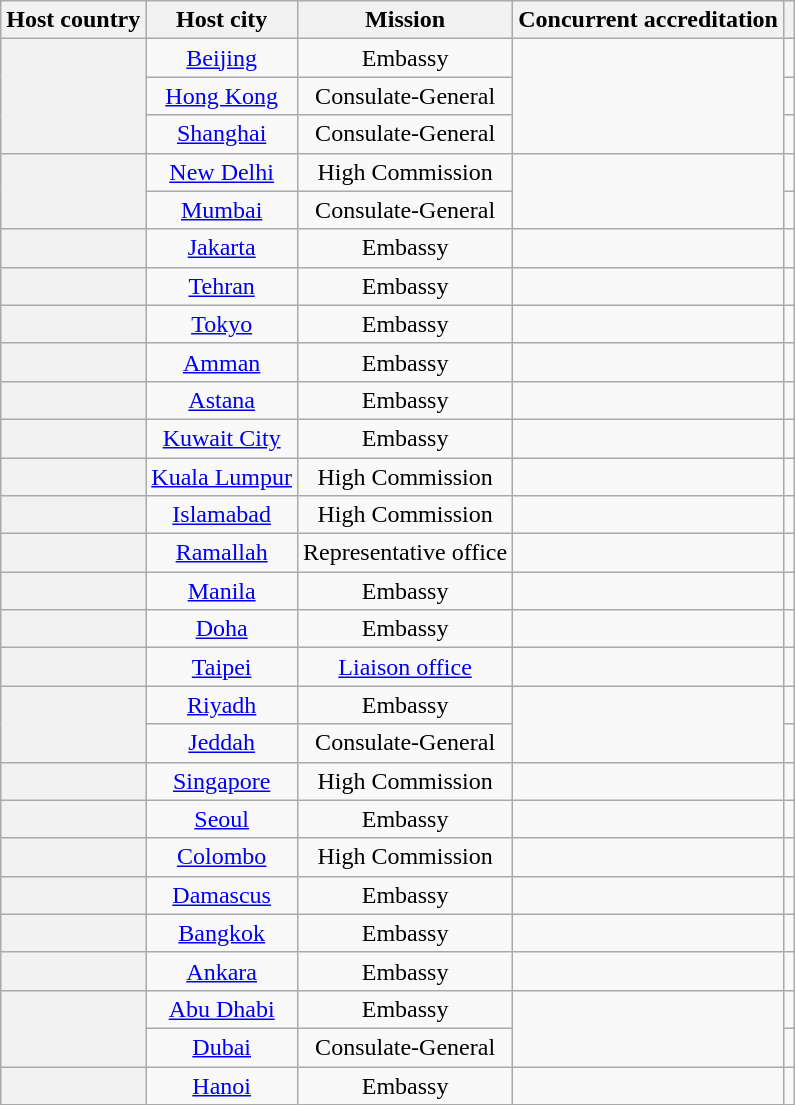<table class="wikitable plainrowheaders" style="text-align:center;">
<tr>
<th scope="col">Host country</th>
<th scope="col">Host city</th>
<th scope="col">Mission</th>
<th scope="col">Concurrent accreditation</th>
<th scope="col"></th>
</tr>
<tr>
<th scope="row" rowspan="3"></th>
<td><a href='#'>Beijing</a></td>
<td>Embassy</td>
<td rowspan="3"></td>
<td></td>
</tr>
<tr>
<td><a href='#'>Hong Kong</a></td>
<td>Consulate-General</td>
<td></td>
</tr>
<tr>
<td><a href='#'>Shanghai</a></td>
<td>Consulate-General</td>
<td></td>
</tr>
<tr>
<th scope="row" rowspan="2"></th>
<td><a href='#'>New Delhi</a></td>
<td>High Commission</td>
<td rowspan="2"></td>
<td></td>
</tr>
<tr>
<td><a href='#'>Mumbai</a></td>
<td>Consulate-General</td>
<td></td>
</tr>
<tr>
<th scope="row"></th>
<td><a href='#'>Jakarta</a></td>
<td>Embassy</td>
<td></td>
<td></td>
</tr>
<tr>
<th scope="row"></th>
<td><a href='#'>Tehran</a></td>
<td>Embassy</td>
<td></td>
<td></td>
</tr>
<tr>
<th scope="row"></th>
<td><a href='#'>Tokyo</a></td>
<td>Embassy</td>
<td></td>
<td></td>
</tr>
<tr>
<th scope="row"></th>
<td><a href='#'>Amman</a></td>
<td>Embassy</td>
<td></td>
<td></td>
</tr>
<tr>
<th scope="row"></th>
<td><a href='#'>Astana</a></td>
<td>Embassy</td>
<td></td>
<td></td>
</tr>
<tr>
<th scope="row"></th>
<td><a href='#'>Kuwait City</a></td>
<td>Embassy</td>
<td></td>
<td></td>
</tr>
<tr>
<th scope="row"></th>
<td><a href='#'>Kuala Lumpur</a></td>
<td>High Commission</td>
<td></td>
<td></td>
</tr>
<tr>
<th scope="row"></th>
<td><a href='#'>Islamabad</a></td>
<td>High Commission</td>
<td></td>
<td></td>
</tr>
<tr>
<th scope="row"></th>
<td><a href='#'>Ramallah</a></td>
<td>Representative office</td>
<td></td>
<td></td>
</tr>
<tr>
<th scope="row"></th>
<td><a href='#'>Manila</a></td>
<td>Embassy</td>
<td></td>
<td></td>
</tr>
<tr>
<th scope="row"></th>
<td><a href='#'>Doha</a></td>
<td>Embassy</td>
<td></td>
<td></td>
</tr>
<tr>
<th scope="row"></th>
<td><a href='#'>Taipei</a></td>
<td><a href='#'>Liaison office</a></td>
<td></td>
<td></td>
</tr>
<tr>
<th scope="row" rowspan="2"></th>
<td><a href='#'>Riyadh</a></td>
<td>Embassy</td>
<td rowspan="2"></td>
<td></td>
</tr>
<tr>
<td><a href='#'>Jeddah</a></td>
<td>Consulate-General</td>
<td></td>
</tr>
<tr>
<th scope="row"></th>
<td><a href='#'>Singapore</a></td>
<td>High Commission</td>
<td></td>
<td></td>
</tr>
<tr>
<th scope="row"></th>
<td><a href='#'>Seoul</a></td>
<td>Embassy</td>
<td></td>
<td></td>
</tr>
<tr>
<th scope="row"></th>
<td><a href='#'>Colombo</a></td>
<td>High Commission</td>
<td></td>
<td></td>
</tr>
<tr>
<th scope="row"></th>
<td><a href='#'>Damascus</a></td>
<td>Embassy</td>
<td></td>
<td></td>
</tr>
<tr>
<th scope="row"></th>
<td><a href='#'>Bangkok</a></td>
<td>Embassy</td>
<td></td>
<td></td>
</tr>
<tr>
<th scope="row"></th>
<td><a href='#'>Ankara</a></td>
<td>Embassy</td>
<td></td>
<td></td>
</tr>
<tr>
<th scope="row" rowspan="2"></th>
<td><a href='#'>Abu Dhabi</a></td>
<td>Embassy</td>
<td rowspan="2"></td>
<td></td>
</tr>
<tr>
<td><a href='#'>Dubai</a></td>
<td>Consulate-General</td>
<td></td>
</tr>
<tr>
<th scope="row"></th>
<td><a href='#'>Hanoi</a></td>
<td>Embassy</td>
<td></td>
<td></td>
</tr>
</table>
